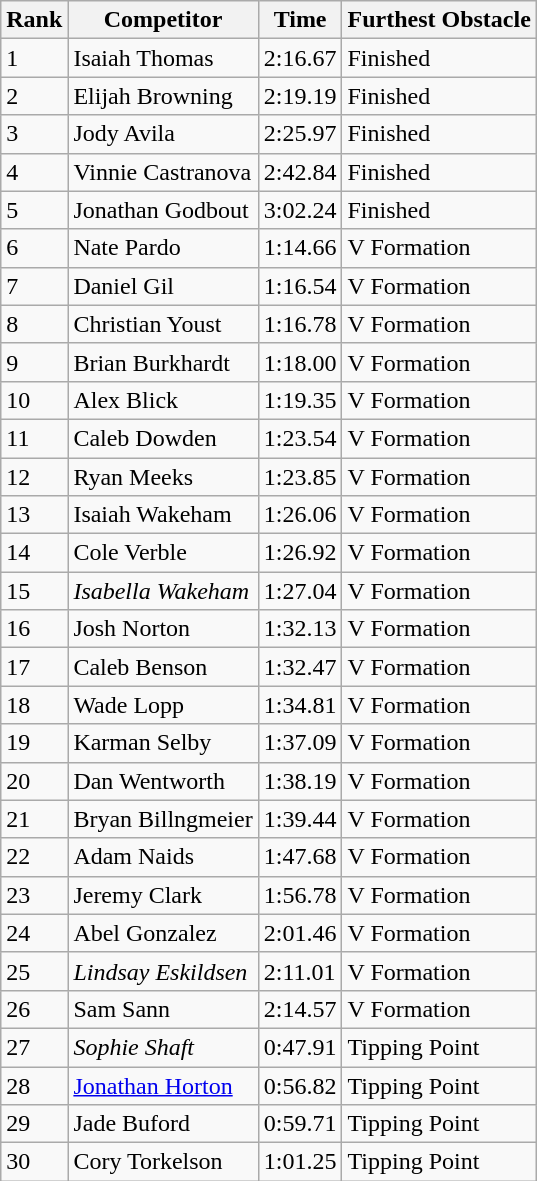<table class="wikitable sortable mw-collapsible">
<tr>
<th>Rank</th>
<th>Competitor</th>
<th>Time</th>
<th>Furthest Obstacle</th>
</tr>
<tr>
<td>1</td>
<td>Isaiah Thomas</td>
<td>2:16.67</td>
<td>Finished</td>
</tr>
<tr>
<td>2</td>
<td>Elijah Browning</td>
<td>2:19.19</td>
<td>Finished</td>
</tr>
<tr>
<td>3</td>
<td>Jody Avila</td>
<td>2:25.97</td>
<td>Finished</td>
</tr>
<tr>
<td>4</td>
<td>Vinnie Castranova</td>
<td>2:42.84</td>
<td>Finished</td>
</tr>
<tr>
<td>5</td>
<td>Jonathan Godbout</td>
<td>3:02.24</td>
<td>Finished</td>
</tr>
<tr>
<td>6</td>
<td>Nate Pardo</td>
<td>1:14.66</td>
<td>V Formation</td>
</tr>
<tr>
<td>7</td>
<td>Daniel Gil</td>
<td>1:16.54</td>
<td>V Formation</td>
</tr>
<tr>
<td>8</td>
<td>Christian Youst</td>
<td>1:16.78</td>
<td>V Formation</td>
</tr>
<tr>
<td>9</td>
<td>Brian Burkhardt</td>
<td>1:18.00</td>
<td>V Formation</td>
</tr>
<tr>
<td>10</td>
<td>Alex Blick</td>
<td>1:19.35</td>
<td>V Formation</td>
</tr>
<tr>
<td>11</td>
<td>Caleb Dowden</td>
<td>1:23.54</td>
<td>V Formation</td>
</tr>
<tr>
<td>12</td>
<td>Ryan Meeks</td>
<td>1:23.85</td>
<td>V Formation</td>
</tr>
<tr>
<td>13</td>
<td>Isaiah Wakeham</td>
<td>1:26.06</td>
<td>V Formation</td>
</tr>
<tr>
<td>14</td>
<td>Cole Verble</td>
<td>1:26.92</td>
<td>V Formation</td>
</tr>
<tr>
<td>15</td>
<td><em>Isabella Wakeham</em></td>
<td>1:27.04</td>
<td>V Formation</td>
</tr>
<tr>
<td>16</td>
<td>Josh Norton</td>
<td>1:32.13</td>
<td>V Formation</td>
</tr>
<tr>
<td>17</td>
<td>Caleb Benson</td>
<td>1:32.47</td>
<td>V Formation</td>
</tr>
<tr>
<td>18</td>
<td>Wade Lopp</td>
<td>1:34.81</td>
<td>V Formation</td>
</tr>
<tr>
<td>19</td>
<td>Karman Selby</td>
<td>1:37.09</td>
<td>V Formation</td>
</tr>
<tr>
<td>20</td>
<td>Dan Wentworth</td>
<td>1:38.19</td>
<td>V Formation</td>
</tr>
<tr>
<td>21</td>
<td>Bryan Billngmeier</td>
<td>1:39.44</td>
<td>V Formation</td>
</tr>
<tr>
<td>22</td>
<td>Adam Naids</td>
<td>1:47.68</td>
<td>V Formation</td>
</tr>
<tr>
<td>23</td>
<td>Jeremy Clark</td>
<td>1:56.78</td>
<td>V Formation</td>
</tr>
<tr>
<td>24</td>
<td>Abel Gonzalez</td>
<td>2:01.46</td>
<td>V Formation</td>
</tr>
<tr>
<td>25</td>
<td><em>Lindsay Eskildsen</em></td>
<td>2:11.01</td>
<td>V Formation</td>
</tr>
<tr>
<td>26</td>
<td>Sam Sann</td>
<td>2:14.57</td>
<td>V Formation</td>
</tr>
<tr>
<td>27</td>
<td><em>Sophie Shaft</em></td>
<td>0:47.91</td>
<td>Tipping Point</td>
</tr>
<tr>
<td>28</td>
<td><a href='#'>Jonathan Horton</a></td>
<td>0:56.82</td>
<td>Tipping Point</td>
</tr>
<tr>
<td>29</td>
<td>Jade Buford</td>
<td>0:59.71</td>
<td>Tipping Point</td>
</tr>
<tr>
<td>30</td>
<td>Cory Torkelson</td>
<td>1:01.25</td>
<td>Tipping Point</td>
</tr>
</table>
